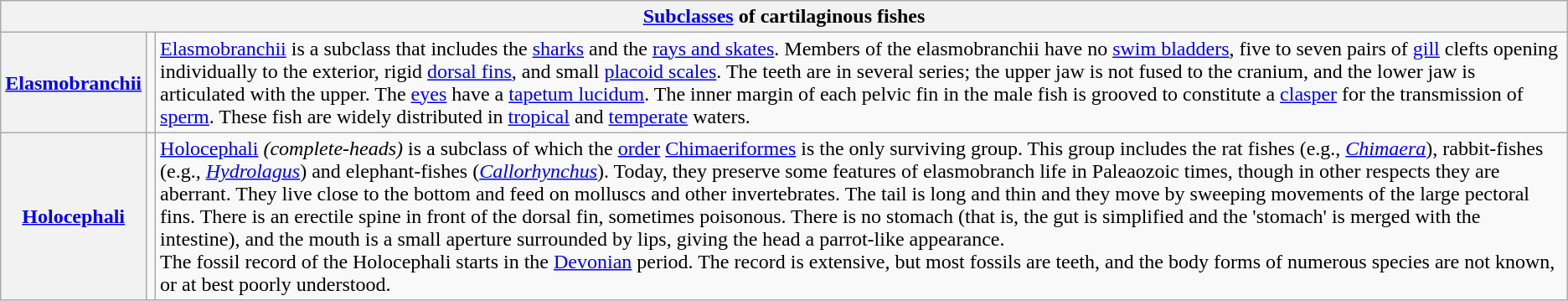<table class="wikitable">
<tr>
<th colspan=3><a href='#'>Subclasses</a> of cartilaginous fishes</th>
</tr>
<tr>
<th><a href='#'>Elasmobranchii</a></th>
<td><span></span><br></td>
<td valign=top><a href='#'>Elasmobranchii</a> is a subclass that includes the <a href='#'>sharks</a> and the <a href='#'>rays and skates</a>. Members of the elasmobranchii have no <a href='#'>swim bladders</a>, five to seven pairs of <a href='#'>gill</a> clefts opening individually to the exterior, rigid <a href='#'>dorsal fins</a>, and small <a href='#'>placoid scales</a>. The teeth are in several series; the upper jaw is not fused to the cranium, and the lower jaw is articulated with the upper. The <a href='#'>eyes</a> have a <a href='#'>tapetum lucidum</a>. The inner margin of each pelvic fin in the male fish is grooved to constitute a <a href='#'>clasper</a> for the transmission of <a href='#'>sperm</a>. These fish are widely distributed in <a href='#'>tropical</a> and <a href='#'>temperate</a> waters.</td>
</tr>
<tr>
<th><a href='#'>Holocephali</a></th>
<td></td>
<td><a href='#'>Holocephali</a> <em>(complete-heads)</em> is a subclass of which the <a href='#'>order</a> <a href='#'>Chimaeriformes</a> is the only surviving group. This group includes the rat fishes (e.g., <em><a href='#'>Chimaera</a></em>), rabbit-fishes (e.g., <em><a href='#'>Hydrolagus</a></em>) and elephant-fishes (<em><a href='#'>Callorhynchus</a></em>). Today, they preserve some features of elasmobranch life in Paleaozoic times, though in other respects they are aberrant. They live close to the bottom and feed on molluscs and other invertebrates. The tail is long and thin and they move by sweeping movements of the large pectoral fins. There is an erectile spine in front of the dorsal fin, sometimes poisonous. There is no stomach (that is, the gut is simplified and the 'stomach' is merged with the intestine), and the mouth is a small aperture surrounded by lips, giving the head a parrot-like appearance.<br>The fossil record of the Holocephali starts in the <a href='#'>Devonian</a> period. The record is extensive, but most fossils are teeth, and the body forms of numerous species are not known, or at best poorly understood.</td>
</tr>
</table>
